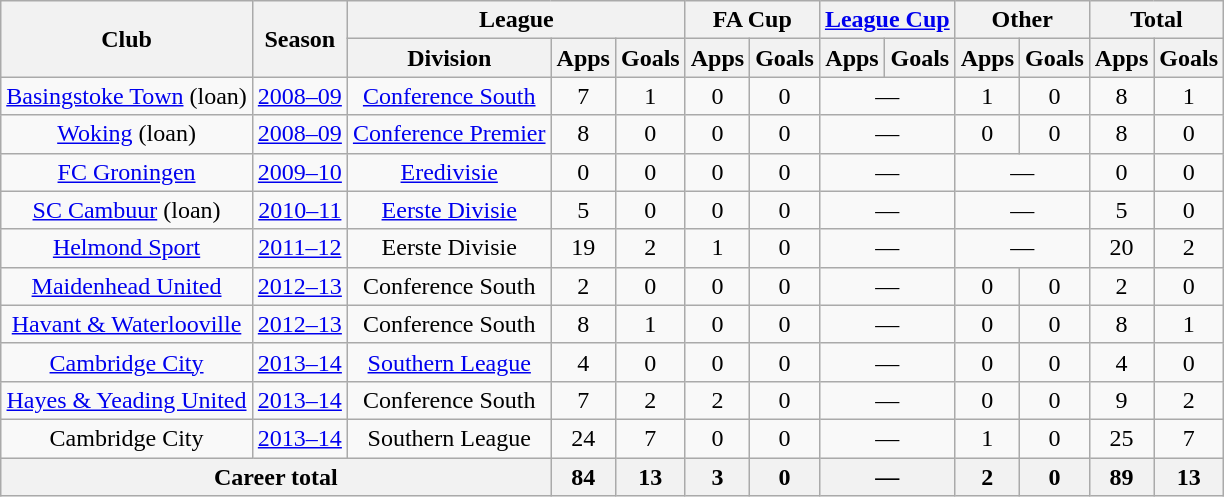<table class=wikitable style="text-align: center">
<tr>
<th rowspan=2>Club</th>
<th rowspan=2>Season</th>
<th colspan=3>League</th>
<th colspan=2>FA Cup</th>
<th colspan=2><a href='#'>League Cup</a></th>
<th colspan=2>Other</th>
<th colspan=2>Total</th>
</tr>
<tr>
<th>Division</th>
<th>Apps</th>
<th>Goals</th>
<th>Apps</th>
<th>Goals</th>
<th>Apps</th>
<th>Goals</th>
<th>Apps</th>
<th>Goals</th>
<th>Apps</th>
<th>Goals</th>
</tr>
<tr>
<td><a href='#'>Basingstoke Town</a> (loan)</td>
<td><a href='#'>2008–09</a></td>
<td><a href='#'>Conference South</a></td>
<td>7</td>
<td>1</td>
<td>0</td>
<td>0</td>
<td colspan=2>—</td>
<td>1</td>
<td>0</td>
<td>8</td>
<td>1</td>
</tr>
<tr>
<td><a href='#'>Woking</a> (loan)</td>
<td><a href='#'>2008–09</a></td>
<td><a href='#'>Conference Premier</a></td>
<td>8</td>
<td>0</td>
<td>0</td>
<td>0</td>
<td colspan=2>—</td>
<td>0</td>
<td>0</td>
<td>8</td>
<td>0</td>
</tr>
<tr>
<td><a href='#'>FC Groningen</a></td>
<td><a href='#'>2009–10</a></td>
<td><a href='#'>Eredivisie</a></td>
<td>0</td>
<td>0</td>
<td>0</td>
<td>0</td>
<td colspan=2>—</td>
<td colspan=2>—</td>
<td>0</td>
<td>0</td>
</tr>
<tr>
<td><a href='#'>SC Cambuur</a> (loan)</td>
<td><a href='#'>2010–11</a></td>
<td><a href='#'>Eerste Divisie</a></td>
<td>5</td>
<td>0</td>
<td>0</td>
<td>0</td>
<td colspan=2>—</td>
<td colspan=2>—</td>
<td>5</td>
<td>0</td>
</tr>
<tr>
<td><a href='#'>Helmond Sport</a></td>
<td><a href='#'>2011–12</a></td>
<td>Eerste Divisie</td>
<td>19</td>
<td>2</td>
<td>1</td>
<td>0</td>
<td colspan=2>—</td>
<td colspan=2>—</td>
<td>20</td>
<td>2</td>
</tr>
<tr>
<td><a href='#'>Maidenhead United</a></td>
<td><a href='#'>2012–13</a></td>
<td>Conference South</td>
<td>2</td>
<td>0</td>
<td>0</td>
<td>0</td>
<td colspan=2>—</td>
<td>0</td>
<td>0</td>
<td>2</td>
<td>0</td>
</tr>
<tr>
<td><a href='#'>Havant & Waterlooville</a></td>
<td><a href='#'>2012–13</a></td>
<td>Conference South</td>
<td>8</td>
<td>1</td>
<td>0</td>
<td>0</td>
<td colspan=2>—</td>
<td>0</td>
<td>0</td>
<td>8</td>
<td>1</td>
</tr>
<tr>
<td><a href='#'>Cambridge City</a></td>
<td><a href='#'>2013–14</a></td>
<td><a href='#'>Southern League</a></td>
<td>4</td>
<td>0</td>
<td>0</td>
<td>0</td>
<td colspan=2>—</td>
<td>0</td>
<td>0</td>
<td>4</td>
<td>0</td>
</tr>
<tr>
<td><a href='#'>Hayes & Yeading United</a></td>
<td><a href='#'>2013–14</a></td>
<td>Conference South</td>
<td>7</td>
<td>2</td>
<td>2</td>
<td>0</td>
<td colspan=2>—</td>
<td>0</td>
<td>0</td>
<td>9</td>
<td>2</td>
</tr>
<tr>
<td>Cambridge City</td>
<td><a href='#'>2013–14</a></td>
<td>Southern League</td>
<td>24</td>
<td>7</td>
<td>0</td>
<td>0</td>
<td colspan=2>—</td>
<td>1</td>
<td>0</td>
<td>25</td>
<td>7</td>
</tr>
<tr>
<th colspan=3>Career total</th>
<th>84</th>
<th>13</th>
<th>3</th>
<th>0</th>
<th colspan=2>—</th>
<th>2</th>
<th>0</th>
<th>89</th>
<th>13</th>
</tr>
</table>
